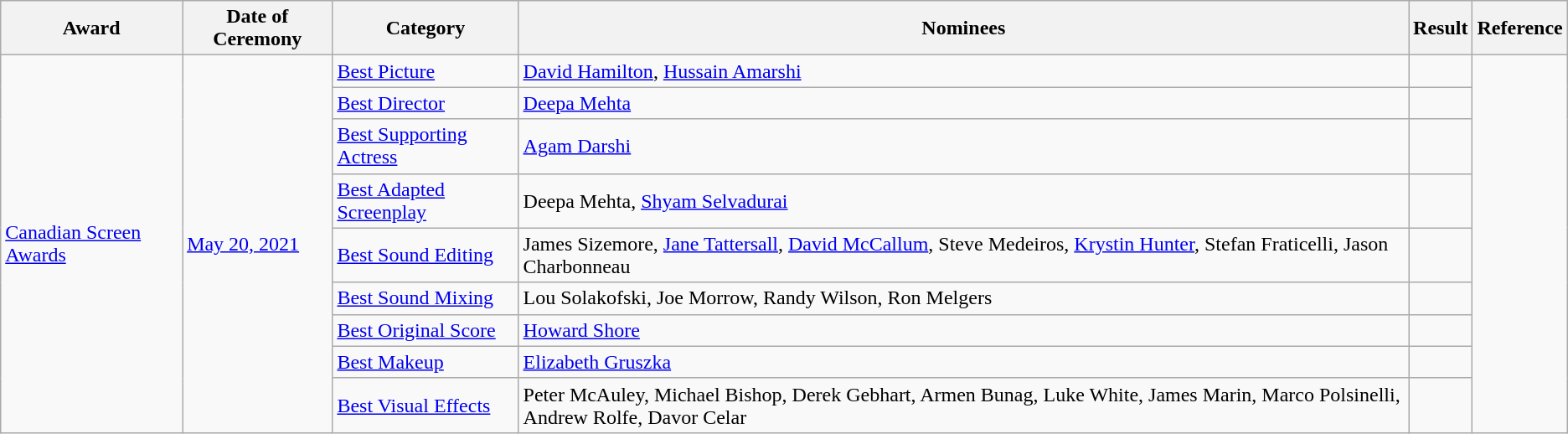<table class="wikitable">
<tr>
<th>Award</th>
<th>Date of Ceremony</th>
<th>Category</th>
<th>Nominees</th>
<th>Result</th>
<th>Reference</th>
</tr>
<tr>
<td rowspan="9"><a href='#'>Canadian Screen Awards</a></td>
<td rowspan="9"><a href='#'>May 20, 2021</a></td>
<td><a href='#'>Best Picture</a></td>
<td><a href='#'>David Hamilton</a>, <a href='#'>Hussain Amarshi</a></td>
<td></td>
<td rowspan=9></td>
</tr>
<tr>
<td><a href='#'>Best Director</a></td>
<td><a href='#'>Deepa Mehta</a></td>
<td></td>
</tr>
<tr>
<td><a href='#'>Best Supporting Actress</a></td>
<td><a href='#'>Agam Darshi</a></td>
<td></td>
</tr>
<tr>
<td><a href='#'>Best Adapted Screenplay</a></td>
<td>Deepa Mehta, <a href='#'>Shyam Selvadurai</a></td>
<td></td>
</tr>
<tr>
<td><a href='#'>Best Sound Editing</a></td>
<td>James Sizemore, <a href='#'>Jane Tattersall</a>, <a href='#'>David McCallum</a>, Steve Medeiros, <a href='#'>Krystin Hunter</a>, Stefan Fraticelli, Jason Charbonneau</td>
<td></td>
</tr>
<tr>
<td><a href='#'>Best Sound Mixing</a></td>
<td>Lou Solakofski, Joe Morrow, Randy Wilson, Ron Melgers</td>
<td></td>
</tr>
<tr>
<td><a href='#'>Best Original Score</a></td>
<td><a href='#'>Howard Shore</a></td>
<td></td>
</tr>
<tr>
<td><a href='#'>Best Makeup</a></td>
<td><a href='#'>Elizabeth Gruszka</a></td>
<td></td>
</tr>
<tr>
<td><a href='#'>Best Visual Effects</a></td>
<td>Peter McAuley, Michael Bishop, Derek Gebhart, Armen Bunag, Luke White, James Marin, Marco Polsinelli, Andrew Rolfe, Davor Celar</td>
<td></td>
</tr>
</table>
